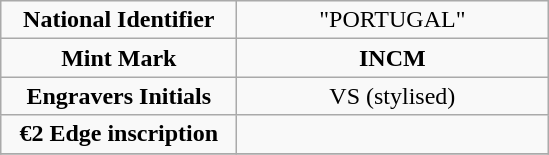<table class="wikitable" style="text-align: center;">
<tr>
<td width=150px><strong>National Identifier</strong></td>
<td width=200px>"PORTUGAL"</td>
</tr>
<tr>
<td><strong>Mint Mark</strong></td>
<td><strong>INCM</strong></td>
</tr>
<tr>
<td><strong>Engravers Initials</strong></td>
<td>VS (stylised) </td>
</tr>
<tr>
<td><strong>€2 Edge inscription</strong></td>
<td></td>
</tr>
<tr>
</tr>
</table>
